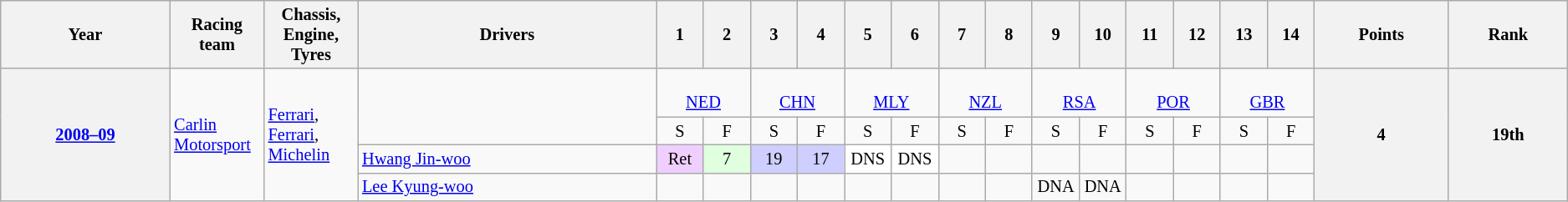<table class="wikitable" style="text-align:center; font-size: 85%">
<tr>
<th>Year</th>
<th width="6%">Racing<br>team</th>
<th width="6%">Chassis,<br>Engine,<br>Tyres</th>
<th>Drivers</th>
<th width="3%">1</th>
<th width="3%">2</th>
<th width="3%">3</th>
<th width="3%">4</th>
<th width="3%">5</th>
<th width="3%">6</th>
<th width="3%">7</th>
<th width="3%">8</th>
<th width="3%">9</th>
<th width="3%">10</th>
<th width="3%">11</th>
<th width="3%">12</th>
<th width="3%">13</th>
<th width="3%">14</th>
<th>Points</th>
<th>Rank</th>
</tr>
<tr>
<th rowspan=4 align=left><a href='#'>2008–09</a></th>
<td rowspan=4 align=left><a href='#'>Carlin Motorsport</a></td>
<td rowspan=4 align=left><a href='#'>Ferrari</a>,<br><a href='#'>Ferrari</a>,<br><a href='#'>Michelin</a></td>
<td rowspan=2></td>
<td colspan=2><br><a href='#'>NED</a></td>
<td colspan=2><br><a href='#'>CHN</a></td>
<td colspan=2><br><a href='#'>MLY</a></td>
<td colspan=2><br><a href='#'>NZL</a></td>
<td colspan=2><br><a href='#'>RSA</a></td>
<td colspan=2><br><a href='#'>POR</a></td>
<td colspan=2><br><a href='#'>GBR</a></td>
<th rowspan=4>4</th>
<th rowspan=4>19th</th>
</tr>
<tr>
<td>S</td>
<td>F</td>
<td>S</td>
<td>F</td>
<td>S</td>
<td>F</td>
<td>S</td>
<td>F</td>
<td>S</td>
<td>F</td>
<td>S</td>
<td>F</td>
<td>S</td>
<td>F</td>
</tr>
<tr>
<td align=left><a href='#'>Hwang Jin-woo</a></td>
<td style="background:#EFCFFF;">Ret</td>
<td style="background:#DFFFDF;">7</td>
<td style="background:#CFCFFF;">19</td>
<td style="background:#CFCFFF;">17</td>
<td style="background:#FFFFFF;">DNS</td>
<td style="background:#FFFFFF;">DNS</td>
<td></td>
<td></td>
<td></td>
<td></td>
<td></td>
<td></td>
<td></td>
<td></td>
</tr>
<tr>
<td align=left><a href='#'>Lee Kyung-woo</a></td>
<td></td>
<td></td>
<td></td>
<td></td>
<td></td>
<td></td>
<td></td>
<td></td>
<td>DNA</td>
<td>DNA</td>
<td></td>
<td></td>
<td></td>
<td></td>
</tr>
</table>
